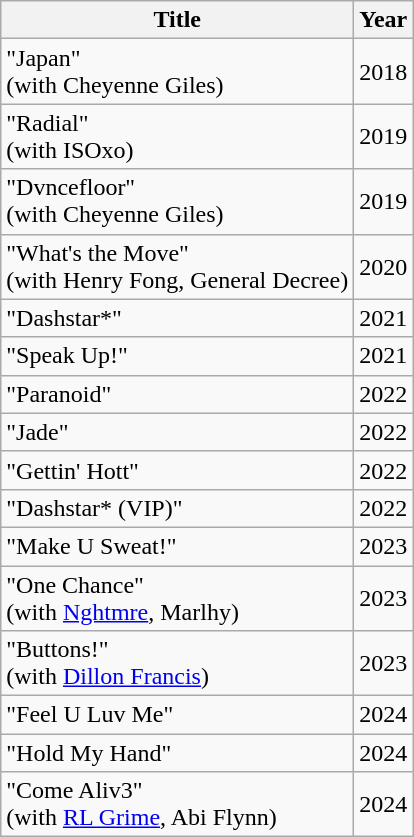<table class="wikitable">
<tr>
<th scope="col">Title</th>
<th scope="col">Year</th>
</tr>
<tr>
<td>"Japan"<br>(with Cheyenne Giles)</td>
<td>2018</td>
</tr>
<tr>
<td>"Radial"<br>(with ISOxo)</td>
<td>2019</td>
</tr>
<tr>
<td>"Dvncefloor"<br>(with Cheyenne Giles)</td>
<td>2019</td>
</tr>
<tr>
<td>"What's the Move"<br>(with Henry Fong, General Decree)</td>
<td>2020</td>
</tr>
<tr>
<td>"Dashstar*"</td>
<td>2021</td>
</tr>
<tr>
<td>"Speak Up!"</td>
<td>2021</td>
</tr>
<tr>
<td>"Paranoid"</td>
<td>2022</td>
</tr>
<tr>
<td>"Jade"</td>
<td>2022</td>
</tr>
<tr>
<td>"Gettin' Hott"</td>
<td>2022</td>
</tr>
<tr>
<td>"Dashstar* (VIP)"</td>
<td>2022</td>
</tr>
<tr>
<td>"Make U Sweat!"</td>
<td>2023</td>
</tr>
<tr>
<td>"One Chance"<br>(with <a href='#'>Nghtmre</a>, Marlhy)</td>
<td>2023</td>
</tr>
<tr>
<td>"Buttons!"<br>(with <a href='#'>Dillon Francis</a>)</td>
<td>2023</td>
</tr>
<tr>
<td>"Feel U Luv Me"</td>
<td>2024</td>
</tr>
<tr>
<td>"Hold My Hand"</td>
<td>2024</td>
</tr>
<tr>
<td>"Come Aliv3"<br>(with <a href='#'>RL Grime</a>, Abi Flynn)</td>
<td>2024</td>
</tr>
</table>
